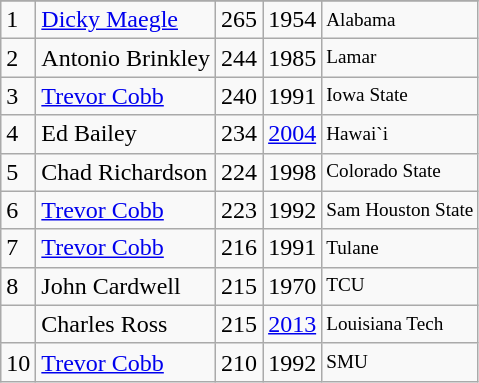<table class="wikitable">
<tr>
</tr>
<tr>
<td>1</td>
<td><a href='#'>Dicky Maegle</a></td>
<td>265</td>
<td>1954</td>
<td style="font-size:80%;">Alabama</td>
</tr>
<tr>
<td>2</td>
<td>Antonio Brinkley</td>
<td>244</td>
<td>1985</td>
<td style="font-size:80%;">Lamar</td>
</tr>
<tr>
<td>3</td>
<td><a href='#'>Trevor Cobb</a></td>
<td>240</td>
<td>1991</td>
<td style="font-size:80%;">Iowa State</td>
</tr>
<tr>
<td>4</td>
<td>Ed Bailey</td>
<td>234</td>
<td><a href='#'>2004</a></td>
<td style="font-size:80%;">Hawai`i</td>
</tr>
<tr>
<td>5</td>
<td>Chad Richardson</td>
<td>224</td>
<td>1998</td>
<td style="font-size:80%;">Colorado State</td>
</tr>
<tr>
<td>6</td>
<td><a href='#'>Trevor Cobb</a></td>
<td>223</td>
<td>1992</td>
<td style="font-size:80%;">Sam Houston State</td>
</tr>
<tr>
<td>7</td>
<td><a href='#'>Trevor Cobb</a></td>
<td>216</td>
<td>1991</td>
<td style="font-size:80%;">Tulane</td>
</tr>
<tr>
<td>8</td>
<td>John Cardwell</td>
<td>215</td>
<td>1970</td>
<td style="font-size:80%;">TCU</td>
</tr>
<tr>
<td></td>
<td>Charles Ross</td>
<td>215</td>
<td><a href='#'>2013</a></td>
<td style="font-size:80%;">Louisiana Tech</td>
</tr>
<tr>
<td>10</td>
<td><a href='#'>Trevor Cobb</a></td>
<td>210</td>
<td>1992</td>
<td style="font-size:80%;">SMU</td>
</tr>
</table>
